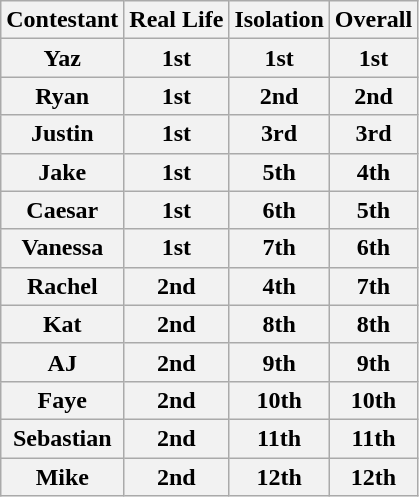<table class="wikitable">
<tr>
<th>Contestant</th>
<th>Real Life</th>
<th>Isolation</th>
<th>Overall</th>
</tr>
<tr>
<th>Yaz</th>
<th>1st</th>
<th>1st</th>
<th>1st</th>
</tr>
<tr>
<th>Ryan</th>
<th>1st</th>
<th>2nd</th>
<th>2nd</th>
</tr>
<tr>
<th>Justin</th>
<th>1st</th>
<th>3rd</th>
<th>3rd</th>
</tr>
<tr>
<th>Jake</th>
<th>1st</th>
<th>5th</th>
<th>4th</th>
</tr>
<tr>
<th>Caesar</th>
<th>1st</th>
<th>6th</th>
<th>5th</th>
</tr>
<tr>
<th>Vanessa</th>
<th>1st</th>
<th>7th</th>
<th>6th</th>
</tr>
<tr>
<th>Rachel</th>
<th>2nd</th>
<th>4th</th>
<th>7th</th>
</tr>
<tr>
<th>Kat</th>
<th>2nd</th>
<th>8th</th>
<th>8th</th>
</tr>
<tr>
<th>AJ</th>
<th>2nd</th>
<th>9th</th>
<th>9th</th>
</tr>
<tr>
<th>Faye</th>
<th>2nd</th>
<th>10th</th>
<th>10th</th>
</tr>
<tr>
<th>Sebastian</th>
<th>2nd</th>
<th>11th</th>
<th>11th</th>
</tr>
<tr>
<th>Mike</th>
<th>2nd</th>
<th>12th</th>
<th>12th</th>
</tr>
</table>
